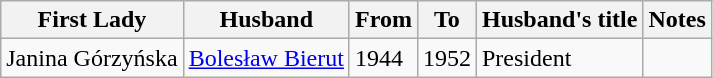<table class="wikitable">
<tr>
<th>First Lady</th>
<th>Husband</th>
<th>From</th>
<th>To</th>
<th>Husband's title</th>
<th>Notes</th>
</tr>
<tr>
<td>Janina Górzyńska</td>
<td><a href='#'>Bolesław Bierut</a></td>
<td>1944</td>
<td>1952</td>
<td>President</td>
<td></td>
</tr>
</table>
